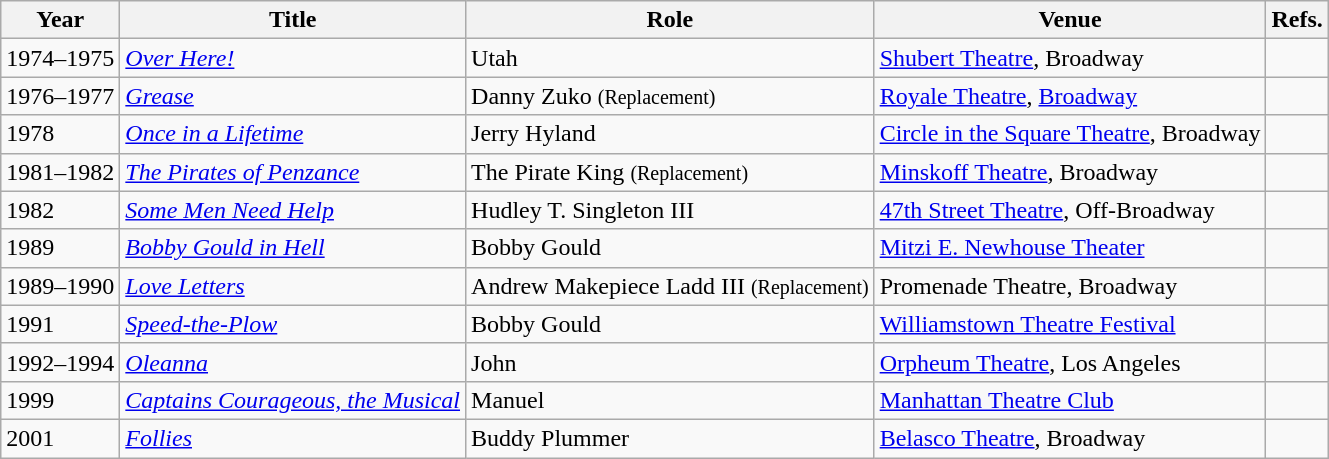<table class="wikitable sortable">
<tr>
<th scope="col">Year</th>
<th scope="col">Title</th>
<th scope="col">Role</th>
<th scope="col">Venue</th>
<th class=unsortable>Refs.</th>
</tr>
<tr>
<td>1974–1975</td>
<td scope="row"><em><a href='#'>Over Here!</a></em></td>
<td>Utah</td>
<td><a href='#'>Shubert Theatre</a>, Broadway</td>
<td></td>
</tr>
<tr>
<td>1976–1977</td>
<td scope="row"><em><a href='#'>Grease</a></em></td>
<td>Danny Zuko <small>(Replacement)</small></td>
<td><a href='#'>Royale Theatre</a>, <a href='#'>Broadway</a></td>
<td></td>
</tr>
<tr>
<td>1978</td>
<td scope="row"><em><a href='#'>Once in a Lifetime</a></em></td>
<td>Jerry Hyland</td>
<td><a href='#'>Circle in the Square Theatre</a>, Broadway</td>
<td></td>
</tr>
<tr>
<td>1981–1982</td>
<td scope="row"><em><a href='#'>The Pirates of Penzance</a></em></td>
<td>The Pirate King <small> (Replacement) </small></td>
<td><a href='#'>Minskoff Theatre</a>, Broadway</td>
<td></td>
</tr>
<tr>
<td>1982</td>
<td scope="row"><em><a href='#'>Some Men Need Help</a></em></td>
<td>Hudley T. Singleton III</td>
<td><a href='#'>47th Street Theatre</a>, Off-Broadway</td>
<td></td>
</tr>
<tr>
<td>1989</td>
<td scope="row"><em><a href='#'>Bobby Gould in Hell</a></em></td>
<td>Bobby Gould</td>
<td><a href='#'>Mitzi E. Newhouse Theater</a></td>
<td></td>
</tr>
<tr>
<td>1989–1990</td>
<td scope="row"><em><a href='#'>Love Letters</a></em></td>
<td>Andrew Makepiece Ladd III <small> (Replacement) </small></td>
<td>Promenade Theatre, Broadway</td>
<td></td>
</tr>
<tr>
<td>1991</td>
<td scope="row"><em><a href='#'>Speed-the-Plow</a></em></td>
<td>Bobby Gould</td>
<td><a href='#'>Williamstown Theatre Festival</a></td>
<td></td>
</tr>
<tr>
<td>1992–1994</td>
<td scope="row"><em><a href='#'>Oleanna</a></em></td>
<td>John</td>
<td><a href='#'>Orpheum Theatre</a>, Los Angeles</td>
<td></td>
</tr>
<tr>
<td>1999</td>
<td scope="row"><em><a href='#'>Captains Courageous, the Musical</a></em></td>
<td>Manuel</td>
<td><a href='#'>Manhattan Theatre Club</a></td>
<td></td>
</tr>
<tr>
<td>2001</td>
<td scope="row"><em><a href='#'>Follies</a></em></td>
<td>Buddy Plummer</td>
<td><a href='#'>Belasco Theatre</a>, Broadway</td>
<td></td>
</tr>
</table>
